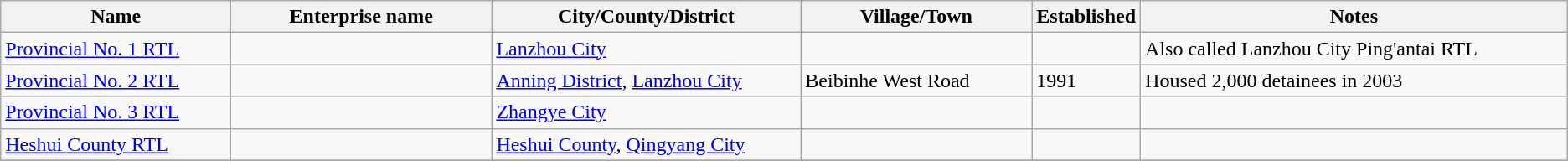<table class="wikitable">
<tr>
<th width=15%>Name</th>
<th width=17%>Enterprise name</th>
<th width=20%>City/County/District</th>
<th width=15%>Village/Town</th>
<th width=5%>Established</th>
<th width=28%>Notes</th>
</tr>
<tr>
<td><a href='#'>Provincial No. 1 RTL</a></td>
<td></td>
<td><a href='#'>Lanzhou City</a></td>
<td></td>
<td></td>
<td>Also called Lanzhou City Ping'antai RTL</td>
</tr>
<tr>
<td><a href='#'>Provincial No. 2 RTL</a></td>
<td></td>
<td><a href='#'>Anning District</a>, <a href='#'>Lanzhou City</a></td>
<td>Beibinhe West Road</td>
<td>1991</td>
<td>Housed 2,000 detainees in 2003</td>
</tr>
<tr>
<td><a href='#'>Provincial No. 3 RTL</a></td>
<td></td>
<td><a href='#'>Zhangye City</a></td>
<td></td>
<td></td>
<td></td>
</tr>
<tr>
<td><a href='#'>Heshui County RTL</a></td>
<td></td>
<td><a href='#'>Heshui County</a>, <a href='#'>Qingyang City</a></td>
<td></td>
<td></td>
<td></td>
</tr>
<tr>
</tr>
</table>
